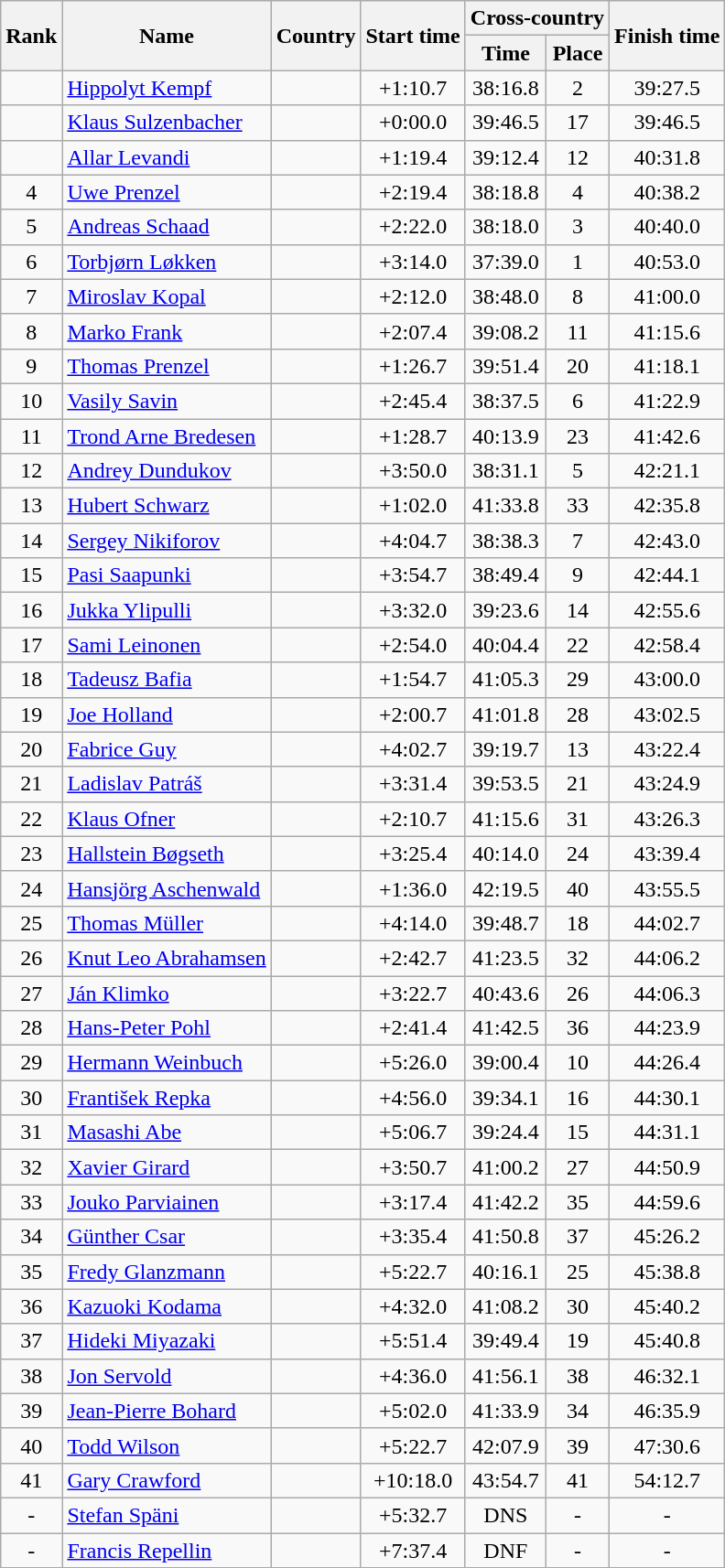<table class="wikitable sortable" style="text-align:center">
<tr>
<th rowspan=2>Rank</th>
<th rowspan=2>Name</th>
<th rowspan=2>Country</th>
<th rowspan=2>Start time</th>
<th colspan=2>Cross-country</th>
<th rowspan=2>Finish time</th>
</tr>
<tr>
<th>Time</th>
<th>Place</th>
</tr>
<tr>
<td></td>
<td align=left><a href='#'>Hippolyt Kempf</a></td>
<td align=left></td>
<td>+1:10.7</td>
<td>38:16.8</td>
<td>2</td>
<td>39:27.5</td>
</tr>
<tr>
<td></td>
<td align=left><a href='#'>Klaus Sulzenbacher</a></td>
<td align=left></td>
<td>+0:00.0</td>
<td>39:46.5</td>
<td>17</td>
<td>39:46.5</td>
</tr>
<tr>
<td></td>
<td align=left><a href='#'>Allar Levandi</a></td>
<td align=left></td>
<td>+1:19.4</td>
<td>39:12.4</td>
<td>12</td>
<td>40:31.8</td>
</tr>
<tr>
<td>4</td>
<td align=left><a href='#'>Uwe Prenzel</a></td>
<td align=left></td>
<td>+2:19.4</td>
<td>38:18.8</td>
<td>4</td>
<td>40:38.2</td>
</tr>
<tr>
<td>5</td>
<td align=left><a href='#'>Andreas Schaad</a></td>
<td align=left></td>
<td>+2:22.0</td>
<td>38:18.0</td>
<td>3</td>
<td>40:40.0</td>
</tr>
<tr>
<td>6</td>
<td align=left><a href='#'>Torbjørn Løkken</a></td>
<td align=left></td>
<td>+3:14.0</td>
<td>37:39.0</td>
<td>1</td>
<td>40:53.0</td>
</tr>
<tr>
<td>7</td>
<td align=left><a href='#'>Miroslav Kopal</a></td>
<td align=left></td>
<td>+2:12.0</td>
<td>38:48.0</td>
<td>8</td>
<td>41:00.0</td>
</tr>
<tr>
<td>8</td>
<td align=left><a href='#'>Marko Frank</a></td>
<td align=left></td>
<td>+2:07.4</td>
<td>39:08.2</td>
<td>11</td>
<td>41:15.6</td>
</tr>
<tr>
<td>9</td>
<td align=left><a href='#'>Thomas Prenzel</a></td>
<td align=left></td>
<td>+1:26.7</td>
<td>39:51.4</td>
<td>20</td>
<td>41:18.1</td>
</tr>
<tr>
<td>10</td>
<td align=left><a href='#'>Vasily Savin</a></td>
<td align=left></td>
<td>+2:45.4</td>
<td>38:37.5</td>
<td>6</td>
<td>41:22.9</td>
</tr>
<tr>
<td>11</td>
<td align=left><a href='#'>Trond Arne Bredesen</a></td>
<td align=left></td>
<td>+1:28.7</td>
<td>40:13.9</td>
<td>23</td>
<td>41:42.6</td>
</tr>
<tr>
<td>12</td>
<td align=left><a href='#'>Andrey Dundukov</a></td>
<td align=left></td>
<td>+3:50.0</td>
<td>38:31.1</td>
<td>5</td>
<td>42:21.1</td>
</tr>
<tr>
<td>13</td>
<td align=left><a href='#'>Hubert Schwarz</a></td>
<td align=left></td>
<td>+1:02.0</td>
<td>41:33.8</td>
<td>33</td>
<td>42:35.8</td>
</tr>
<tr>
<td>14</td>
<td align=left><a href='#'>Sergey Nikiforov</a></td>
<td align=left></td>
<td>+4:04.7</td>
<td>38:38.3</td>
<td>7</td>
<td>42:43.0</td>
</tr>
<tr>
<td>15</td>
<td align=left><a href='#'>Pasi Saapunki</a></td>
<td align=left></td>
<td>+3:54.7</td>
<td>38:49.4</td>
<td>9</td>
<td>42:44.1</td>
</tr>
<tr>
<td>16</td>
<td align=left><a href='#'>Jukka Ylipulli</a></td>
<td align=left></td>
<td>+3:32.0</td>
<td>39:23.6</td>
<td>14</td>
<td>42:55.6</td>
</tr>
<tr>
<td>17</td>
<td align=left><a href='#'>Sami Leinonen</a></td>
<td align=left></td>
<td>+2:54.0</td>
<td>40:04.4</td>
<td>22</td>
<td>42:58.4</td>
</tr>
<tr>
<td>18</td>
<td align=left><a href='#'>Tadeusz Bafia</a></td>
<td align=left></td>
<td>+1:54.7</td>
<td>41:05.3</td>
<td>29</td>
<td>43:00.0</td>
</tr>
<tr>
<td>19</td>
<td align=left><a href='#'>Joe Holland</a></td>
<td align=left></td>
<td>+2:00.7</td>
<td>41:01.8</td>
<td>28</td>
<td>43:02.5</td>
</tr>
<tr>
<td>20</td>
<td align=left><a href='#'>Fabrice Guy</a></td>
<td align=left></td>
<td>+4:02.7</td>
<td>39:19.7</td>
<td>13</td>
<td>43:22.4</td>
</tr>
<tr>
<td>21</td>
<td align=left><a href='#'>Ladislav Patráš</a></td>
<td align=left></td>
<td>+3:31.4</td>
<td>39:53.5</td>
<td>21</td>
<td>43:24.9</td>
</tr>
<tr>
<td>22</td>
<td align=left><a href='#'>Klaus Ofner</a></td>
<td align=left></td>
<td>+2:10.7</td>
<td>41:15.6</td>
<td>31</td>
<td>43:26.3</td>
</tr>
<tr>
<td>23</td>
<td align=left><a href='#'>Hallstein Bøgseth</a></td>
<td align=left></td>
<td>+3:25.4</td>
<td>40:14.0</td>
<td>24</td>
<td>43:39.4</td>
</tr>
<tr>
<td>24</td>
<td align=left><a href='#'>Hansjörg Aschenwald</a></td>
<td align=left></td>
<td>+1:36.0</td>
<td>42:19.5</td>
<td>40</td>
<td>43:55.5</td>
</tr>
<tr>
<td>25</td>
<td align=left><a href='#'>Thomas Müller</a></td>
<td align=left></td>
<td>+4:14.0</td>
<td>39:48.7</td>
<td>18</td>
<td>44:02.7</td>
</tr>
<tr>
<td>26</td>
<td align=left><a href='#'>Knut Leo Abrahamsen</a></td>
<td align=left></td>
<td>+2:42.7</td>
<td>41:23.5</td>
<td>32</td>
<td>44:06.2</td>
</tr>
<tr>
<td>27</td>
<td align=left><a href='#'>Ján Klimko</a></td>
<td align=left></td>
<td>+3:22.7</td>
<td>40:43.6</td>
<td>26</td>
<td>44:06.3</td>
</tr>
<tr>
<td>28</td>
<td align=left><a href='#'>Hans-Peter Pohl</a></td>
<td align=left></td>
<td>+2:41.4</td>
<td>41:42.5</td>
<td>36</td>
<td>44:23.9</td>
</tr>
<tr>
<td>29</td>
<td align=left><a href='#'>Hermann Weinbuch</a></td>
<td align=left></td>
<td>+5:26.0</td>
<td>39:00.4</td>
<td>10</td>
<td>44:26.4</td>
</tr>
<tr>
<td>30</td>
<td align=left><a href='#'>František Repka</a></td>
<td align=left></td>
<td>+4:56.0</td>
<td>39:34.1</td>
<td>16</td>
<td>44:30.1</td>
</tr>
<tr>
<td>31</td>
<td align=left><a href='#'>Masashi Abe</a></td>
<td align=left></td>
<td>+5:06.7</td>
<td>39:24.4</td>
<td>15</td>
<td>44:31.1</td>
</tr>
<tr>
<td>32</td>
<td align=left><a href='#'>Xavier Girard</a></td>
<td align=left></td>
<td>+3:50.7</td>
<td>41:00.2</td>
<td>27</td>
<td>44:50.9</td>
</tr>
<tr>
<td>33</td>
<td align=left><a href='#'>Jouko Parviainen</a></td>
<td align=left></td>
<td>+3:17.4</td>
<td>41:42.2</td>
<td>35</td>
<td>44:59.6</td>
</tr>
<tr>
<td>34</td>
<td align=left><a href='#'>Günther Csar</a></td>
<td align=left></td>
<td>+3:35.4</td>
<td>41:50.8</td>
<td>37</td>
<td>45:26.2</td>
</tr>
<tr>
<td>35</td>
<td align=left><a href='#'>Fredy Glanzmann</a></td>
<td align=left></td>
<td>+5:22.7</td>
<td>40:16.1</td>
<td>25</td>
<td>45:38.8</td>
</tr>
<tr>
<td>36</td>
<td align=left><a href='#'>Kazuoki Kodama</a></td>
<td align=left></td>
<td>+4:32.0</td>
<td>41:08.2</td>
<td>30</td>
<td>45:40.2</td>
</tr>
<tr>
<td>37</td>
<td align=left><a href='#'>Hideki Miyazaki</a></td>
<td align=left></td>
<td>+5:51.4</td>
<td>39:49.4</td>
<td>19</td>
<td>45:40.8</td>
</tr>
<tr>
<td>38</td>
<td align=left><a href='#'>Jon Servold</a></td>
<td align=left></td>
<td>+4:36.0</td>
<td>41:56.1</td>
<td>38</td>
<td>46:32.1</td>
</tr>
<tr>
<td>39</td>
<td align=left><a href='#'>Jean-Pierre Bohard</a></td>
<td align=left></td>
<td>+5:02.0</td>
<td>41:33.9</td>
<td>34</td>
<td>46:35.9</td>
</tr>
<tr>
<td>40</td>
<td align=left><a href='#'>Todd Wilson</a></td>
<td align=left></td>
<td>+5:22.7</td>
<td>42:07.9</td>
<td>39</td>
<td>47:30.6</td>
</tr>
<tr>
<td>41</td>
<td align=left><a href='#'>Gary Crawford</a></td>
<td align=left></td>
<td>+10:18.0</td>
<td>43:54.7</td>
<td>41</td>
<td>54:12.7</td>
</tr>
<tr>
<td>-</td>
<td align=left><a href='#'>Stefan Späni</a></td>
<td align=left></td>
<td>+5:32.7</td>
<td>DNS</td>
<td>-</td>
<td>-</td>
</tr>
<tr>
<td>-</td>
<td align=left><a href='#'>Francis Repellin</a></td>
<td align=left></td>
<td>+7:37.4</td>
<td>DNF</td>
<td>-</td>
<td>-</td>
</tr>
</table>
